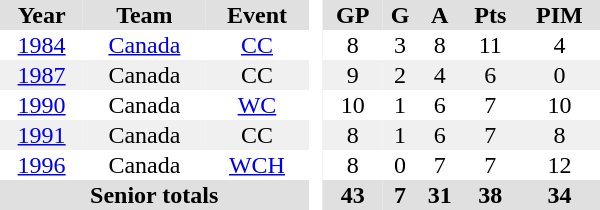<table border="0" cellpadding="1" cellspacing="0" style="text-align:center; min-width:25em">
<tr ALIGN="center" bgcolor="#e0e0e0">
<th>Year</th>
<th>Team</th>
<th>Event</th>
<th rowspan="99" bgcolor="#ffffff"> </th>
<th>GP</th>
<th>G</th>
<th>A</th>
<th>Pts</th>
<th>PIM</th>
</tr>
<tr>
<td><a href='#'>1984</a></td>
<td><a href='#'>Canada</a></td>
<td><a href='#'>CC</a></td>
<td>8</td>
<td>3</td>
<td>8</td>
<td>11</td>
<td>4</td>
</tr>
<tr bgcolor="#f0f0f0">
<td><a href='#'>1987</a></td>
<td>Canada</td>
<td>CC</td>
<td>9</td>
<td>2</td>
<td>4</td>
<td>6</td>
<td>0</td>
</tr>
<tr>
<td><a href='#'>1990</a></td>
<td>Canada</td>
<td><a href='#'>WC</a></td>
<td>10</td>
<td>1</td>
<td>6</td>
<td>7</td>
<td>10</td>
</tr>
<tr bgcolor="#f0f0f0">
<td><a href='#'>1991</a></td>
<td>Canada</td>
<td>CC</td>
<td>8</td>
<td>1</td>
<td>6</td>
<td>7</td>
<td>8</td>
</tr>
<tr>
<td><a href='#'>1996</a></td>
<td>Canada</td>
<td><a href='#'>WCH</a></td>
<td>8</td>
<td>0</td>
<td>7</td>
<td>7</td>
<td>12</td>
</tr>
<tr style="background:#e0e0e0;">
<th colspan="3">Senior totals</th>
<th>43</th>
<th>7</th>
<th>31</th>
<th>38</th>
<th>34</th>
</tr>
</table>
